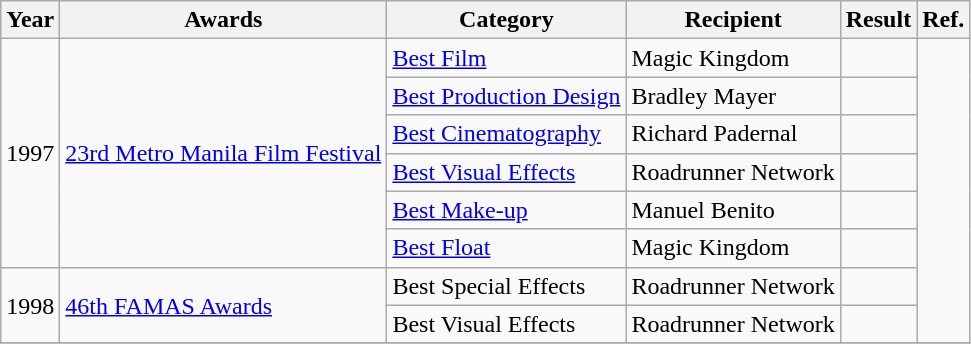<table class="wikitable">
<tr>
<th>Year</th>
<th>Awards</th>
<th>Category</th>
<th>Recipient</th>
<th>Result</th>
<th>Ref.</th>
</tr>
<tr>
<td rowspan="6">1997</td>
<td rowspan="6"><a href='#'>23rd Metro Manila Film Festival</a></td>
<td><a href='#'>Best Film</a></td>
<td>Magic Kingdom</td>
<td></td>
<td rowspan="8"></td>
</tr>
<tr>
<td><a href='#'>Best Production Design</a></td>
<td>Bradley Mayer</td>
<td></td>
</tr>
<tr>
<td><a href='#'>Best Cinematography</a></td>
<td>Richard Padernal</td>
<td></td>
</tr>
<tr>
<td><a href='#'>Best Visual Effects</a></td>
<td>Roadrunner Network</td>
<td></td>
</tr>
<tr>
<td><a href='#'>Best Make-up</a></td>
<td>Manuel Benito</td>
<td></td>
</tr>
<tr>
<td><a href='#'>Best Float</a></td>
<td>Magic Kingdom</td>
<td></td>
</tr>
<tr>
<td rowspan="2">1998</td>
<td rowspan="2"><a href='#'>46th FAMAS Awards</a></td>
<td>Best Special Effects</td>
<td>Roadrunner Network</td>
<td></td>
</tr>
<tr>
<td>Best Visual Effects</td>
<td>Roadrunner Network</td>
<td></td>
</tr>
<tr>
</tr>
</table>
